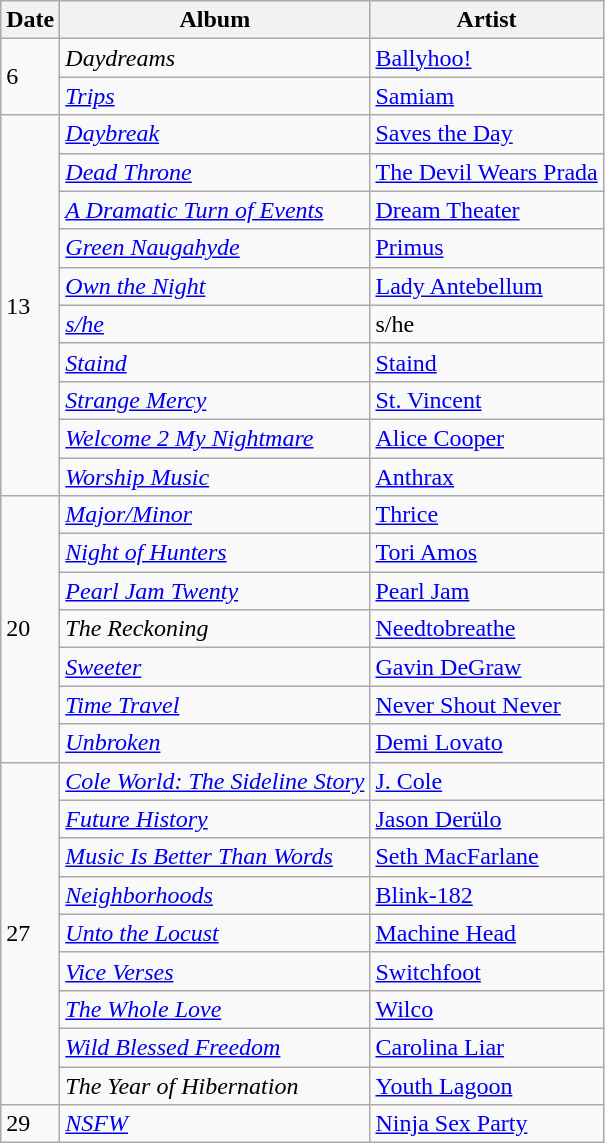<table class="wikitable">
<tr>
<th>Date</th>
<th>Album</th>
<th>Artist</th>
</tr>
<tr>
<td rowspan="2">6</td>
<td><em>Daydreams</em></td>
<td><a href='#'>Ballyhoo!</a></td>
</tr>
<tr>
<td><em><a href='#'>Trips</a></em></td>
<td><a href='#'>Samiam</a></td>
</tr>
<tr>
<td rowspan="10">13</td>
<td><em><a href='#'>Daybreak</a></em></td>
<td><a href='#'>Saves the Day</a></td>
</tr>
<tr>
<td><em><a href='#'>Dead Throne</a></em></td>
<td><a href='#'>The Devil Wears Prada</a></td>
</tr>
<tr>
<td><em><a href='#'>A Dramatic Turn of Events</a></em></td>
<td><a href='#'>Dream Theater</a></td>
</tr>
<tr>
<td><em><a href='#'>Green Naugahyde</a></em></td>
<td><a href='#'>Primus</a></td>
</tr>
<tr>
<td><em><a href='#'>Own the Night</a></em></td>
<td><a href='#'>Lady Antebellum</a></td>
</tr>
<tr>
<td><em><a href='#'>s/he</a></em></td>
<td>s/he </td>
</tr>
<tr>
<td><em><a href='#'>Staind</a></em></td>
<td><a href='#'>Staind</a></td>
</tr>
<tr>
<td><em><a href='#'>Strange Mercy</a></em></td>
<td><a href='#'>St. Vincent</a></td>
</tr>
<tr>
<td><em><a href='#'>Welcome 2 My Nightmare</a></em></td>
<td><a href='#'>Alice Cooper</a></td>
</tr>
<tr>
<td><em><a href='#'>Worship Music</a></em></td>
<td><a href='#'>Anthrax</a></td>
</tr>
<tr>
<td rowspan="7">20</td>
<td><em><a href='#'>Major/Minor</a></em></td>
<td><a href='#'>Thrice</a></td>
</tr>
<tr>
<td><em><a href='#'>Night of Hunters</a></em></td>
<td><a href='#'>Tori Amos</a></td>
</tr>
<tr>
<td><em><a href='#'>Pearl Jam Twenty</a></em></td>
<td><a href='#'>Pearl Jam</a></td>
</tr>
<tr>
<td><em>The Reckoning</em></td>
<td><a href='#'>Needtobreathe</a></td>
</tr>
<tr>
<td><em><a href='#'>Sweeter</a></em></td>
<td><a href='#'>Gavin DeGraw</a></td>
</tr>
<tr>
<td><em><a href='#'>Time Travel</a></em></td>
<td><a href='#'>Never Shout Never</a></td>
</tr>
<tr>
<td><em><a href='#'>Unbroken</a></em></td>
<td><a href='#'>Demi Lovato</a></td>
</tr>
<tr>
<td rowspan="9">27</td>
<td><em><a href='#'>Cole World: The Sideline Story</a></em></td>
<td><a href='#'>J. Cole</a></td>
</tr>
<tr>
<td><em><a href='#'>Future History</a></em></td>
<td><a href='#'>Jason Derülo</a></td>
</tr>
<tr>
<td><em><a href='#'>Music Is Better Than Words</a></em></td>
<td><a href='#'>Seth MacFarlane</a></td>
</tr>
<tr>
<td><em><a href='#'>Neighborhoods</a></em></td>
<td><a href='#'>Blink-182</a></td>
</tr>
<tr>
<td><em><a href='#'>Unto the Locust</a></em></td>
<td><a href='#'>Machine Head</a></td>
</tr>
<tr>
<td><em><a href='#'>Vice Verses</a></em></td>
<td><a href='#'>Switchfoot</a></td>
</tr>
<tr>
<td><em><a href='#'>The Whole Love</a></em></td>
<td><a href='#'>Wilco</a></td>
</tr>
<tr>
<td><em><a href='#'>Wild Blessed Freedom</a></em></td>
<td><a href='#'>Carolina Liar</a></td>
</tr>
<tr>
<td><em>The Year of Hibernation</em></td>
<td><a href='#'>Youth Lagoon</a></td>
</tr>
<tr>
<td>29</td>
<td><em><a href='#'>NSFW</a></em></td>
<td><a href='#'>Ninja Sex Party</a></td>
</tr>
</table>
